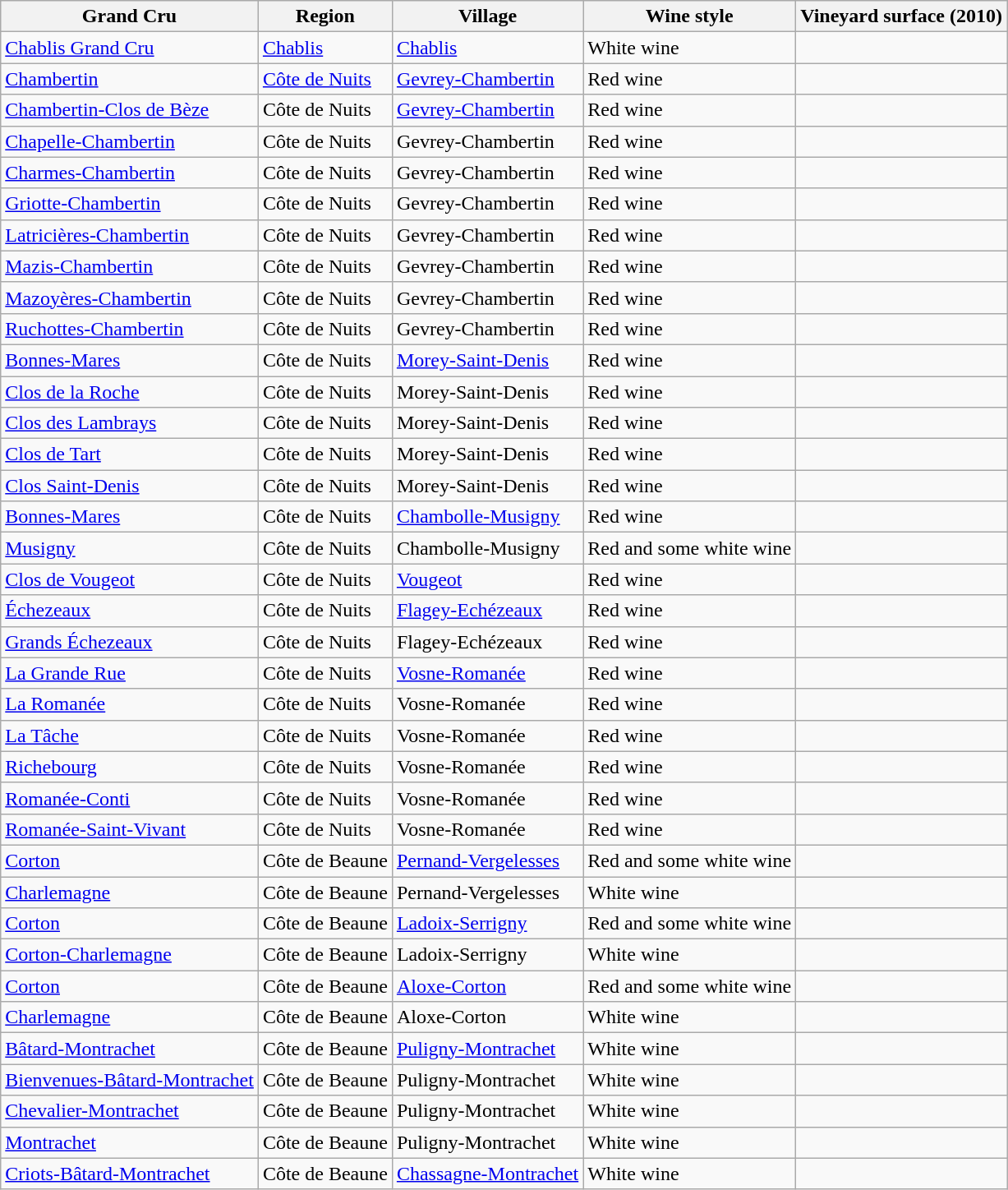<table class="wikitable sortable">
<tr>
<th>Grand Cru</th>
<th>Region</th>
<th>Village</th>
<th>Wine style</th>
<th data-sort-type="number">Vineyard surface (2010)</th>
</tr>
<tr>
<td><a href='#'>Chablis Grand Cru</a></td>
<td><a href='#'>Chablis</a></td>
<td><a href='#'>Chablis</a></td>
<td>White wine</td>
<td></td>
</tr>
<tr>
<td><a href='#'>Chambertin</a></td>
<td><a href='#'>Côte de Nuits</a></td>
<td><a href='#'>Gevrey-Chambertin</a></td>
<td>Red wine</td>
<td></td>
</tr>
<tr>
<td><a href='#'>Chambertin-Clos de Bèze</a></td>
<td>Côte de Nuits</td>
<td><a href='#'>Gevrey-Chambertin</a></td>
<td>Red wine</td>
<td></td>
</tr>
<tr>
<td><a href='#'>Chapelle-Chambertin</a></td>
<td>Côte de Nuits</td>
<td>Gevrey-Chambertin</td>
<td>Red wine</td>
<td></td>
</tr>
<tr>
<td><a href='#'>Charmes-Chambertin</a></td>
<td>Côte de Nuits</td>
<td>Gevrey-Chambertin</td>
<td>Red wine</td>
<td></td>
</tr>
<tr>
<td><a href='#'>Griotte-Chambertin</a></td>
<td>Côte de Nuits</td>
<td>Gevrey-Chambertin</td>
<td>Red wine</td>
<td></td>
</tr>
<tr>
<td><a href='#'>Latricières-Chambertin</a></td>
<td>Côte de Nuits</td>
<td>Gevrey-Chambertin</td>
<td>Red wine</td>
<td></td>
</tr>
<tr>
<td><a href='#'>Mazis-Chambertin</a></td>
<td>Côte de Nuits</td>
<td>Gevrey-Chambertin</td>
<td>Red wine</td>
<td></td>
</tr>
<tr>
<td><a href='#'>Mazoyères-Chambertin</a></td>
<td>Côte de Nuits</td>
<td>Gevrey-Chambertin</td>
<td>Red wine</td>
<td></td>
</tr>
<tr>
<td><a href='#'>Ruchottes-Chambertin</a></td>
<td>Côte de Nuits</td>
<td>Gevrey-Chambertin</td>
<td>Red wine</td>
<td></td>
</tr>
<tr>
<td><a href='#'>Bonnes-Mares</a></td>
<td>Côte de Nuits</td>
<td><a href='#'>Morey-Saint-Denis</a></td>
<td>Red wine</td>
<td></td>
</tr>
<tr>
<td><a href='#'>Clos de la Roche</a></td>
<td>Côte de Nuits</td>
<td>Morey-Saint-Denis</td>
<td>Red wine</td>
<td></td>
</tr>
<tr>
<td><a href='#'>Clos des Lambrays</a></td>
<td>Côte de Nuits</td>
<td>Morey-Saint-Denis</td>
<td>Red wine</td>
<td></td>
</tr>
<tr>
<td><a href='#'>Clos de Tart</a></td>
<td>Côte de Nuits</td>
<td>Morey-Saint-Denis</td>
<td>Red wine</td>
<td></td>
</tr>
<tr>
<td><a href='#'>Clos Saint-Denis</a></td>
<td>Côte de Nuits</td>
<td>Morey-Saint-Denis</td>
<td>Red wine</td>
<td></td>
</tr>
<tr>
<td><a href='#'>Bonnes-Mares</a></td>
<td>Côte de Nuits</td>
<td><a href='#'>Chambolle-Musigny</a></td>
<td>Red wine</td>
<td></td>
</tr>
<tr>
<td><a href='#'>Musigny</a></td>
<td>Côte de Nuits</td>
<td>Chambolle-Musigny</td>
<td>Red and some white wine</td>
<td></td>
</tr>
<tr>
<td><a href='#'>Clos de Vougeot</a></td>
<td>Côte de Nuits</td>
<td><a href='#'>Vougeot</a></td>
<td>Red wine</td>
<td></td>
</tr>
<tr>
<td><a href='#'>Échezeaux</a></td>
<td>Côte de Nuits</td>
<td><a href='#'>Flagey-Echézeaux</a></td>
<td>Red wine</td>
<td></td>
</tr>
<tr>
<td><a href='#'>Grands Échezeaux</a></td>
<td>Côte de Nuits</td>
<td>Flagey-Echézeaux</td>
<td>Red wine</td>
<td></td>
</tr>
<tr>
<td><a href='#'>La Grande Rue</a></td>
<td>Côte de Nuits</td>
<td><a href='#'>Vosne-Romanée</a></td>
<td>Red wine</td>
<td></td>
</tr>
<tr>
<td><a href='#'>La Romanée</a></td>
<td>Côte de Nuits</td>
<td>Vosne-Romanée</td>
<td>Red wine</td>
<td></td>
</tr>
<tr>
<td><a href='#'>La Tâche</a></td>
<td>Côte de Nuits</td>
<td>Vosne-Romanée</td>
<td>Red wine</td>
<td></td>
</tr>
<tr>
<td><a href='#'>Richebourg</a></td>
<td>Côte de Nuits</td>
<td>Vosne-Romanée</td>
<td>Red wine</td>
<td></td>
</tr>
<tr>
<td><a href='#'>Romanée-Conti</a></td>
<td>Côte de Nuits</td>
<td>Vosne-Romanée</td>
<td>Red wine</td>
<td></td>
</tr>
<tr>
<td><a href='#'>Romanée-Saint-Vivant</a></td>
<td>Côte de Nuits</td>
<td>Vosne-Romanée</td>
<td>Red wine</td>
<td></td>
</tr>
<tr>
<td><a href='#'>Corton</a></td>
<td>Côte de Beaune</td>
<td><a href='#'>Pernand-Vergelesses</a></td>
<td>Red and some white wine</td>
<td></td>
</tr>
<tr>
<td><a href='#'>Charlemagne</a></td>
<td>Côte de Beaune</td>
<td>Pernand-Vergelesses</td>
<td>White wine</td>
<td></td>
</tr>
<tr>
<td><a href='#'>Corton</a></td>
<td>Côte de Beaune</td>
<td><a href='#'>Ladoix-Serrigny</a></td>
<td>Red and some white wine</td>
<td></td>
</tr>
<tr>
<td><a href='#'>Corton-Charlemagne</a></td>
<td>Côte de Beaune</td>
<td>Ladoix-Serrigny</td>
<td>White wine</td>
<td></td>
</tr>
<tr>
<td><a href='#'>Corton</a></td>
<td>Côte de Beaune</td>
<td><a href='#'>Aloxe-Corton</a></td>
<td>Red and some white wine</td>
<td></td>
</tr>
<tr>
<td><a href='#'>Charlemagne</a></td>
<td>Côte de Beaune</td>
<td>Aloxe-Corton</td>
<td>White wine</td>
<td></td>
</tr>
<tr>
<td><a href='#'>Bâtard-Montrachet</a></td>
<td>Côte de Beaune</td>
<td><a href='#'>Puligny-Montrachet</a></td>
<td>White wine</td>
<td></td>
</tr>
<tr>
<td><a href='#'>Bienvenues-Bâtard-Montrachet</a></td>
<td>Côte de Beaune</td>
<td>Puligny-Montrachet</td>
<td>White wine</td>
<td></td>
</tr>
<tr>
<td><a href='#'>Chevalier-Montrachet</a></td>
<td>Côte de Beaune</td>
<td>Puligny-Montrachet</td>
<td>White wine</td>
<td></td>
</tr>
<tr>
<td><a href='#'>Montrachet</a></td>
<td>Côte de Beaune</td>
<td>Puligny-Montrachet</td>
<td>White wine</td>
<td></td>
</tr>
<tr>
<td><a href='#'>Criots-Bâtard-Montrachet</a></td>
<td>Côte de Beaune</td>
<td><a href='#'>Chassagne-Montrachet</a></td>
<td>White wine</td>
<td></td>
</tr>
</table>
